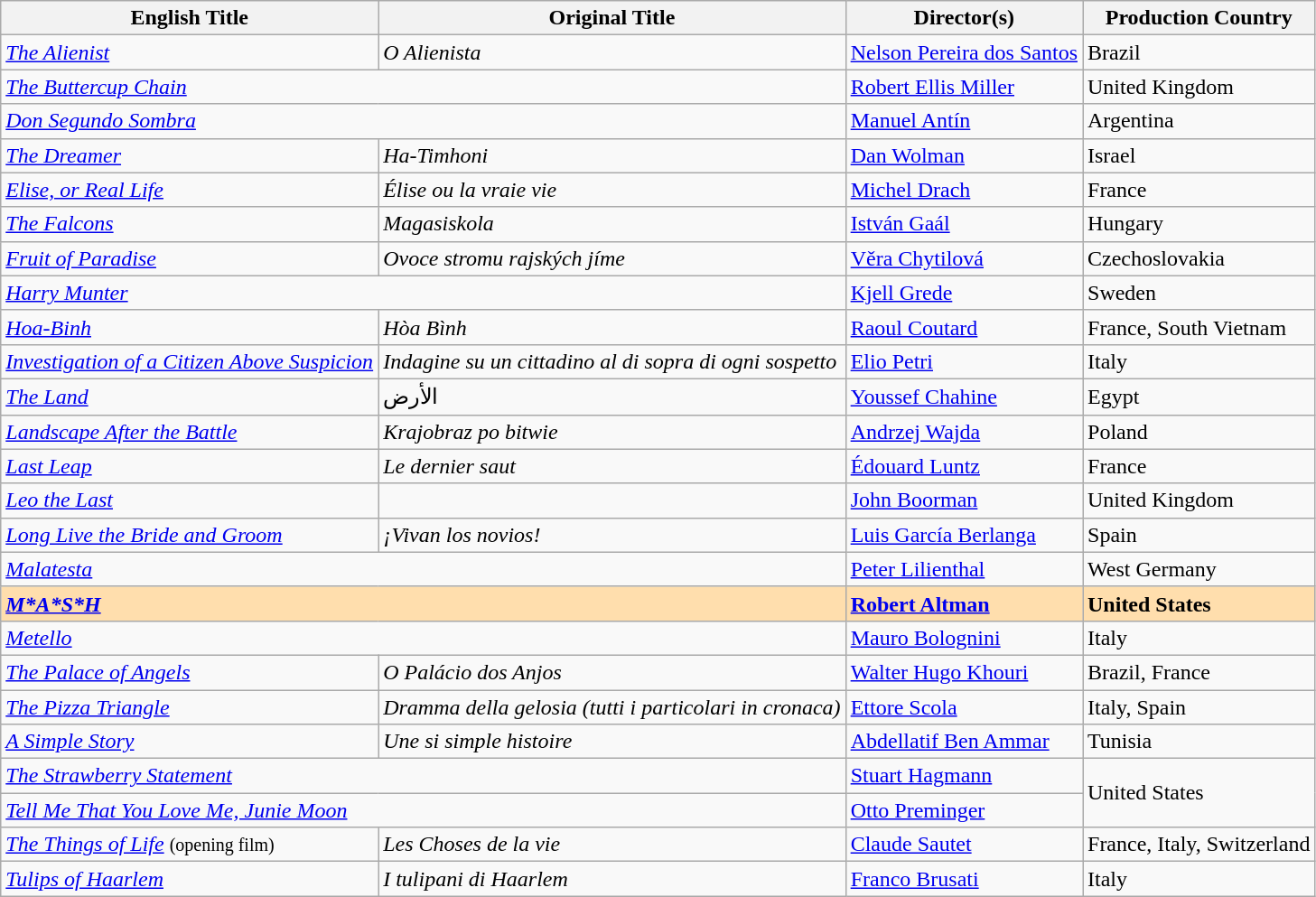<table class="wikitable">
<tr>
<th>English Title</th>
<th>Original Title</th>
<th>Director(s)</th>
<th>Production Country</th>
</tr>
<tr>
<td><em><a href='#'>The Alienist</a></em></td>
<td><em>O Alienista</em></td>
<td><a href='#'>Nelson Pereira dos Santos</a></td>
<td>Brazil</td>
</tr>
<tr>
<td colspan="2"><em><a href='#'>The Buttercup Chain</a></em></td>
<td><a href='#'>Robert Ellis Miller</a></td>
<td>United Kingdom</td>
</tr>
<tr>
<td colspan="2"><em><a href='#'>Don Segundo Sombra</a></em></td>
<td><a href='#'>Manuel Antín</a></td>
<td>Argentina</td>
</tr>
<tr>
<td><em><a href='#'>The Dreamer</a></em></td>
<td><em>Ha-Timhoni</em></td>
<td><a href='#'>Dan Wolman</a></td>
<td>Israel</td>
</tr>
<tr>
<td><em><a href='#'>Elise, or Real Life</a></em></td>
<td><em>Élise ou la vraie vie</em></td>
<td><a href='#'>Michel Drach</a></td>
<td>France</td>
</tr>
<tr>
<td><em><a href='#'>The Falcons</a></em></td>
<td><em>Magasiskola</em></td>
<td><a href='#'>István Gaál</a></td>
<td>Hungary</td>
</tr>
<tr>
<td><em><a href='#'>Fruit of Paradise</a></em></td>
<td><em>Ovoce stromu rajských jíme</em></td>
<td><a href='#'>Věra Chytilová</a></td>
<td>Czechoslovakia</td>
</tr>
<tr>
<td colspan="2"><em><a href='#'>Harry Munter</a></em></td>
<td><a href='#'>Kjell Grede</a></td>
<td>Sweden</td>
</tr>
<tr>
<td><em><a href='#'>Hoa-Binh</a></em></td>
<td><em>Hòa Bình</em></td>
<td><a href='#'>Raoul Coutard</a></td>
<td>France, South Vietnam</td>
</tr>
<tr>
<td><em><a href='#'>Investigation of a Citizen Above Suspicion</a></em></td>
<td><em>Indagine su un cittadino al di sopra di ogni sospetto</em></td>
<td><a href='#'>Elio Petri</a></td>
<td>Italy</td>
</tr>
<tr>
<td><em><a href='#'>The Land</a></em></td>
<td>الأرض</td>
<td><a href='#'>Youssef Chahine</a></td>
<td>Egypt</td>
</tr>
<tr>
<td><em><a href='#'>Landscape After the Battle</a></em></td>
<td><em>Krajobraz po bitwie</em></td>
<td><a href='#'>Andrzej Wajda</a></td>
<td>Poland</td>
</tr>
<tr>
<td><em><a href='#'>Last Leap</a></em></td>
<td><em>Le dernier saut</em></td>
<td><a href='#'>Édouard Luntz</a></td>
<td>France</td>
</tr>
<tr>
<td><em><a href='#'>Leo the Last</a></em></td>
<td></td>
<td><a href='#'>John Boorman</a></td>
<td>United Kingdom</td>
</tr>
<tr>
<td><em><a href='#'>Long Live the Bride and Groom</a></em></td>
<td><em>¡Vivan los novios!</em></td>
<td><a href='#'>Luis García Berlanga</a></td>
<td>Spain</td>
</tr>
<tr>
<td colspan="2"><em><a href='#'>Malatesta</a></em></td>
<td><a href='#'>Peter Lilienthal</a></td>
<td>West Germany</td>
</tr>
<tr style="background:#FFDEAD;">
<td colspan="2"><a href='#'><strong><em>M*A*S*H</em></strong></a></td>
<td><strong><a href='#'>Robert Altman</a></strong></td>
<td><strong>United States</strong></td>
</tr>
<tr>
<td colspan="2"><em><a href='#'>Metello</a></em></td>
<td><a href='#'>Mauro Bolognini</a></td>
<td>Italy</td>
</tr>
<tr>
<td><em><a href='#'>The Palace of Angels</a></em></td>
<td><em>O Palácio dos Anjos</em></td>
<td><a href='#'>Walter Hugo Khouri</a></td>
<td>Brazil, France</td>
</tr>
<tr>
<td><em><a href='#'>The Pizza Triangle</a></em></td>
<td><em>Dramma della gelosia (tutti i particolari in cronaca)</em></td>
<td><a href='#'>Ettore Scola</a></td>
<td>Italy, Spain</td>
</tr>
<tr>
<td><em><a href='#'>A Simple Story</a></em></td>
<td><em>Une si simple histoire</em></td>
<td><a href='#'>Abdellatif Ben Ammar</a></td>
<td>Tunisia</td>
</tr>
<tr>
<td colspan="2"><em><a href='#'>The Strawberry Statement</a></em></td>
<td><a href='#'>Stuart Hagmann</a></td>
<td rowspan="2">United States</td>
</tr>
<tr>
<td colspan="2"><em><a href='#'>Tell Me That You Love Me, Junie Moon</a></em></td>
<td><a href='#'>Otto Preminger</a></td>
</tr>
<tr>
<td><em><a href='#'>The Things of Life</a></em> <small>(opening film)</small></td>
<td><em>Les Choses de la vie</em></td>
<td><a href='#'>Claude Sautet</a></td>
<td>France, Italy, Switzerland</td>
</tr>
<tr>
<td><em><a href='#'>Tulips of Haarlem</a></em></td>
<td><em>I tulipani di Haarlem</em></td>
<td><a href='#'>Franco Brusati</a></td>
<td>Italy</td>
</tr>
</table>
